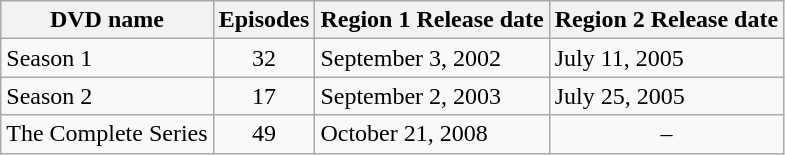<table class="wikitable">
<tr>
<th>DVD name</th>
<th>Episodes</th>
<th>Region 1 Release date</th>
<th>Region 2 Release date</th>
</tr>
<tr>
<td>Season 1</td>
<td align="center">32</td>
<td>September 3, 2002</td>
<td>July 11, 2005</td>
</tr>
<tr>
<td>Season 2</td>
<td align="center">17</td>
<td>September 2, 2003</td>
<td>July 25, 2005</td>
</tr>
<tr>
<td>The Complete Series</td>
<td align="center">49</td>
<td>October 21, 2008</td>
<td align="center">–</td>
</tr>
</table>
